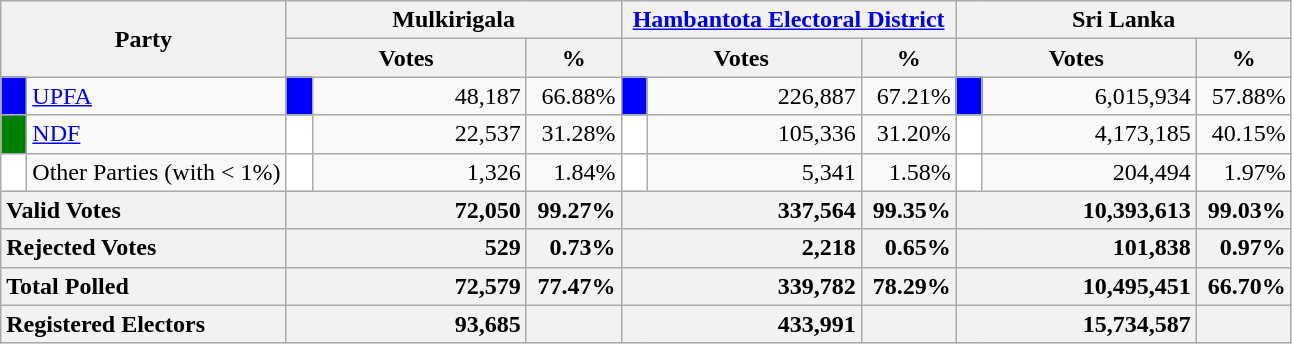<table class="wikitable">
<tr>
<th colspan="2" width="144px"rowspan="2">Party</th>
<th colspan="3" width="216px">Mulkirigala</th>
<th colspan="3" width="216px"><a href='#'>Hambantota Electoral District</a></th>
<th colspan="3" width="216px">Sri Lanka</th>
</tr>
<tr>
<th colspan="2" width="144px">Votes</th>
<th>%</th>
<th colspan="2" width="144px">Votes</th>
<th>%</th>
<th colspan="2" width="144px">Votes</th>
<th>%</th>
</tr>
<tr>
<td style="background-color:blue;" width="10px"></td>
<td style="text-align:left;"><a href='#'>UPFA</a></td>
<td style="background-color:blue;" width="10px"></td>
<td style="text-align:right;">48,187</td>
<td style="text-align:right;">66.88%</td>
<td style="background-color:blue;" width="10px"></td>
<td style="text-align:right;">226,887</td>
<td style="text-align:right;">67.21%</td>
<td style="background-color:blue;" width="10px"></td>
<td style="text-align:right;">6,015,934</td>
<td style="text-align:right;">57.88%</td>
</tr>
<tr>
<td style="background-color:green;" width="10px"></td>
<td style="text-align:left;"><a href='#'>NDF</a></td>
<td style="background-color:white;" width="10px"></td>
<td style="text-align:right;">22,537</td>
<td style="text-align:right;">31.28%</td>
<td style="background-color:white;" width="10px"></td>
<td style="text-align:right;">105,336</td>
<td style="text-align:right;">31.20%</td>
<td style="background-color:white;" width="10px"></td>
<td style="text-align:right;">4,173,185</td>
<td style="text-align:right;">40.15%</td>
</tr>
<tr>
<td style="background-color:white;" width="10px"></td>
<td style="text-align:left;">Other Parties (with < 1%)</td>
<td style="background-color:white;" width="10px"></td>
<td style="text-align:right;">1,326</td>
<td style="text-align:right;">1.84%</td>
<td style="background-color:white;" width="10px"></td>
<td style="text-align:right;">5,341</td>
<td style="text-align:right;">1.58%</td>
<td style="background-color:white;" width="10px"></td>
<td style="text-align:right;">204,494</td>
<td style="text-align:right;">1.97%</td>
</tr>
<tr>
<th colspan="2" width="144px"style="text-align:left;">Valid Votes</th>
<th style="text-align:right;"colspan="2" width="144px">72,050</th>
<th style="text-align:right;">99.27%</th>
<th style="text-align:right;"colspan="2" width="144px">337,564</th>
<th style="text-align:right;">99.35%</th>
<th style="text-align:right;"colspan="2" width="144px">10,393,613</th>
<th style="text-align:right;">99.03%</th>
</tr>
<tr>
<th colspan="2" width="144px"style="text-align:left;">Rejected Votes</th>
<th style="text-align:right;"colspan="2" width="144px">529</th>
<th style="text-align:right;">0.73%</th>
<th style="text-align:right;"colspan="2" width="144px">2,218</th>
<th style="text-align:right;">0.65%</th>
<th style="text-align:right;"colspan="2" width="144px">101,838</th>
<th style="text-align:right;">0.97%</th>
</tr>
<tr>
<th colspan="2" width="144px"style="text-align:left;">Total Polled</th>
<th style="text-align:right;"colspan="2" width="144px">72,579</th>
<th style="text-align:right;">77.47%</th>
<th style="text-align:right;"colspan="2" width="144px">339,782</th>
<th style="text-align:right;">78.29%</th>
<th style="text-align:right;"colspan="2" width="144px">10,495,451</th>
<th style="text-align:right;">66.70%</th>
</tr>
<tr>
<th colspan="2" width="144px"style="text-align:left;">Registered Electors</th>
<th style="text-align:right;"colspan="2" width="144px">93,685</th>
<th></th>
<th style="text-align:right;"colspan="2" width="144px">433,991</th>
<th></th>
<th style="text-align:right;"colspan="2" width="144px">15,734,587</th>
<th></th>
</tr>
</table>
